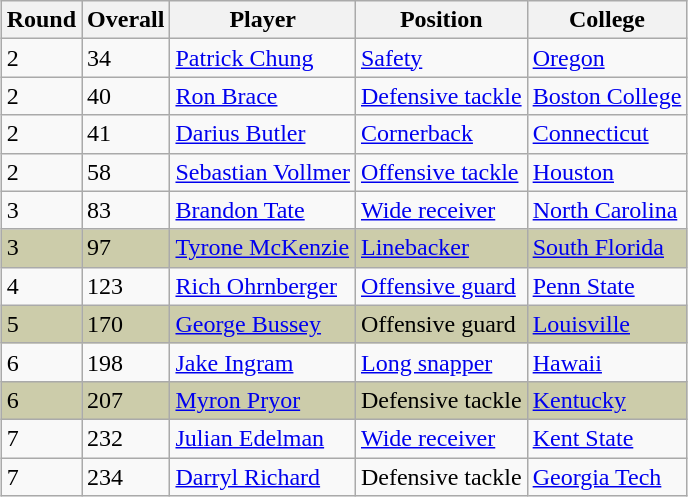<table class="wikitable" style="margin:auto;">
<tr>
<th>Round</th>
<th>Overall</th>
<th>Player</th>
<th>Position</th>
<th>College</th>
</tr>
<tr>
<td>2</td>
<td>34</td>
<td><a href='#'>Patrick Chung</a></td>
<td><a href='#'>Safety</a></td>
<td><a href='#'>Oregon</a></td>
</tr>
<tr>
<td>2</td>
<td>40</td>
<td><a href='#'>Ron Brace</a></td>
<td><a href='#'>Defensive tackle</a></td>
<td><a href='#'>Boston College</a></td>
</tr>
<tr>
<td>2</td>
<td>41</td>
<td><a href='#'>Darius Butler</a></td>
<td><a href='#'>Cornerback</a></td>
<td><a href='#'>Connecticut</a></td>
</tr>
<tr>
<td>2</td>
<td>58</td>
<td><a href='#'>Sebastian Vollmer</a></td>
<td><a href='#'>Offensive tackle</a></td>
<td><a href='#'>Houston</a></td>
</tr>
<tr>
<td>3</td>
<td>83</td>
<td><a href='#'>Brandon Tate</a></td>
<td><a href='#'>Wide receiver</a></td>
<td><a href='#'>North Carolina</a></td>
</tr>
<tr style="background:#cca;"|>
<td>3</td>
<td>97</td>
<td><a href='#'>Tyrone McKenzie</a></td>
<td><a href='#'>Linebacker</a></td>
<td><a href='#'>South Florida</a></td>
</tr>
<tr>
<td>4</td>
<td>123</td>
<td><a href='#'>Rich Ohrnberger</a></td>
<td><a href='#'>Offensive guard</a></td>
<td><a href='#'>Penn State</a></td>
</tr>
<tr style="background:#cca;"|>
<td>5</td>
<td>170</td>
<td><a href='#'>George Bussey</a></td>
<td>Offensive guard</td>
<td><a href='#'>Louisville</a></td>
</tr>
<tr>
<td>6</td>
<td>198</td>
<td><a href='#'>Jake Ingram</a></td>
<td><a href='#'>Long snapper</a></td>
<td><a href='#'>Hawaii</a></td>
</tr>
<tr style="background:#cca;"|>
<td>6</td>
<td>207</td>
<td><a href='#'>Myron Pryor</a></td>
<td>Defensive tackle</td>
<td><a href='#'>Kentucky</a></td>
</tr>
<tr>
<td>7</td>
<td>232</td>
<td><a href='#'>Julian Edelman</a></td>
<td><a href='#'>Wide receiver</a></td>
<td><a href='#'>Kent State</a></td>
</tr>
<tr>
<td>7</td>
<td>234</td>
<td><a href='#'>Darryl Richard</a></td>
<td>Defensive tackle</td>
<td><a href='#'>Georgia Tech</a></td>
</tr>
</table>
